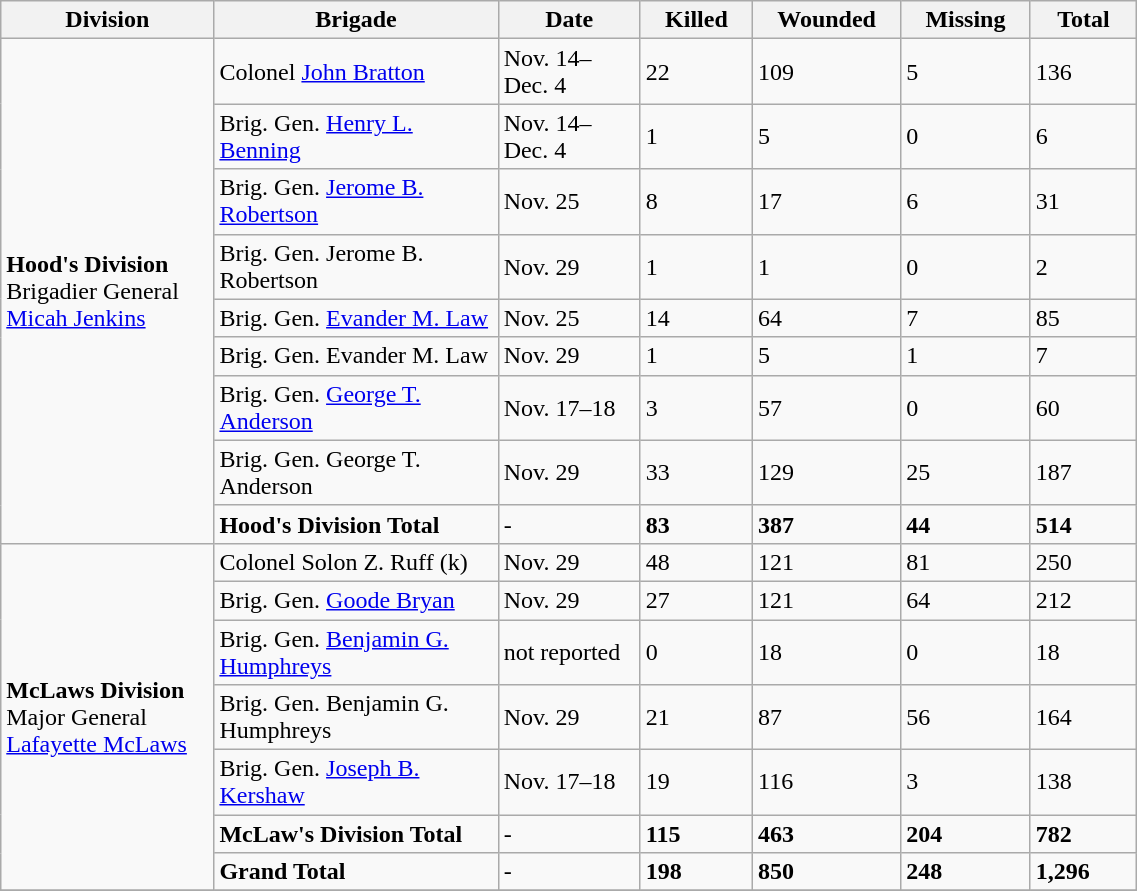<table class="wikitable mw-collapsible mw-collapsed" style="text-align:left; width:60%;">
<tr>
<th width=12%>Division</th>
<th width=16%>Brigade</th>
<th width=8%>Date</th>
<th width=6%>Killed</th>
<th width=6%>Wounded</th>
<th width=6%>Missing</th>
<th width=6%>Total</th>
</tr>
<tr>
<td rowspan=9><strong>Hood's Division</strong><br>Brigadier General<br><a href='#'>Micah Jenkins</a></td>
<td>Colonel <a href='#'>John Bratton</a></td>
<td>Nov. 14–Dec. 4</td>
<td>22</td>
<td>109</td>
<td>5</td>
<td>136</td>
</tr>
<tr>
<td>Brig. Gen. <a href='#'>Henry L. Benning</a></td>
<td>Nov. 14–Dec. 4</td>
<td>1</td>
<td>5</td>
<td>0</td>
<td>6</td>
</tr>
<tr>
<td>Brig. Gen. <a href='#'>Jerome B. Robertson</a></td>
<td>Nov. 25</td>
<td>8</td>
<td>17</td>
<td>6</td>
<td>31</td>
</tr>
<tr>
<td>Brig. Gen. Jerome B. Robertson</td>
<td>Nov. 29</td>
<td>1</td>
<td>1</td>
<td>0</td>
<td>2</td>
</tr>
<tr>
<td>Brig. Gen. <a href='#'>Evander M. Law</a></td>
<td>Nov. 25</td>
<td>14</td>
<td>64</td>
<td>7</td>
<td>85</td>
</tr>
<tr>
<td>Brig. Gen. Evander M. Law</td>
<td>Nov. 29</td>
<td>1</td>
<td>5</td>
<td>1</td>
<td>7</td>
</tr>
<tr>
<td>Brig. Gen. <a href='#'>George T. Anderson</a></td>
<td>Nov. 17–18</td>
<td>3</td>
<td>57</td>
<td>0</td>
<td>60</td>
</tr>
<tr>
<td>Brig. Gen. George T. Anderson</td>
<td>Nov. 29</td>
<td>33</td>
<td>129</td>
<td>25</td>
<td>187</td>
</tr>
<tr>
<td><strong>Hood's Division Total</strong></td>
<td>-</td>
<td><strong>83</strong></td>
<td><strong>387</strong></td>
<td><strong>44</strong></td>
<td><strong>514</strong></td>
</tr>
<tr>
<td rowspan=7><strong>McLaws Division</strong><br>Major General<br><a href='#'>Lafayette McLaws</a></td>
<td>Colonel Solon Z. Ruff (k)</td>
<td>Nov. 29</td>
<td>48</td>
<td>121</td>
<td>81</td>
<td>250</td>
</tr>
<tr>
<td>Brig. Gen. <a href='#'>Goode Bryan</a></td>
<td>Nov. 29</td>
<td>27</td>
<td>121</td>
<td>64</td>
<td>212</td>
</tr>
<tr>
<td>Brig. Gen. <a href='#'>Benjamin G. Humphreys</a></td>
<td>not reported</td>
<td>0</td>
<td>18</td>
<td>0</td>
<td>18</td>
</tr>
<tr>
<td>Brig. Gen. Benjamin G. Humphreys</td>
<td>Nov. 29</td>
<td>21</td>
<td>87</td>
<td>56</td>
<td>164</td>
</tr>
<tr>
<td>Brig. Gen. <a href='#'>Joseph B. Kershaw</a></td>
<td>Nov. 17–18</td>
<td>19</td>
<td>116</td>
<td>3</td>
<td>138</td>
</tr>
<tr>
<td><strong>McLaw's Division Total</strong></td>
<td>-</td>
<td><strong>115</strong></td>
<td><strong>463</strong></td>
<td><strong>204</strong></td>
<td><strong>782</strong></td>
</tr>
<tr>
<td><strong>Grand Total</strong></td>
<td>-</td>
<td><strong>198</strong></td>
<td><strong>850</strong></td>
<td><strong>248</strong></td>
<td><strong>1,296</strong></td>
</tr>
<tr>
</tr>
</table>
